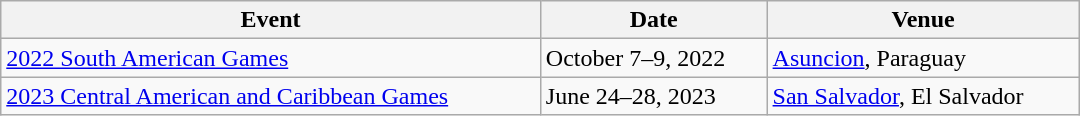<table class="wikitable" width=720>
<tr>
<th>Event</th>
<th>Date</th>
<th>Venue</th>
</tr>
<tr>
<td><a href='#'>2022 South American Games</a></td>
<td>October 7–9, 2022</td>
<td> <a href='#'>Asuncion</a>, Paraguay</td>
</tr>
<tr>
<td><a href='#'>2023 Central American and Caribbean Games</a></td>
<td>June 24–28, 2023</td>
<td> <a href='#'>San Salvador</a>, El Salvador</td>
</tr>
</table>
